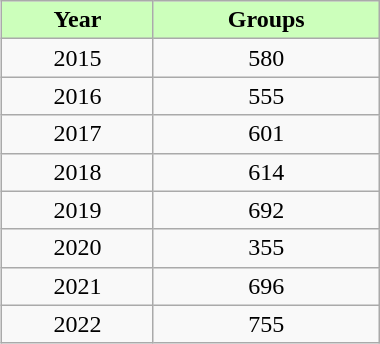<table class="wikitable floatright"  style="width:20% ; text-align:center; margin-left:10px" align="right" border="1">
<tr>
<th style="background-color:#cfb">Year</th>
<th style="background-color:#cfb">Groups</th>
</tr>
<tr>
<td>2015</td>
<td>580</td>
</tr>
<tr>
<td>2016</td>
<td>555</td>
</tr>
<tr>
<td>2017</td>
<td>601</td>
</tr>
<tr>
<td>2018</td>
<td>614</td>
</tr>
<tr>
<td>2019</td>
<td>692</td>
</tr>
<tr>
<td>2020</td>
<td>355</td>
</tr>
<tr>
<td>2021</td>
<td>696</td>
</tr>
<tr>
<td>2022</td>
<td>755</td>
</tr>
</table>
